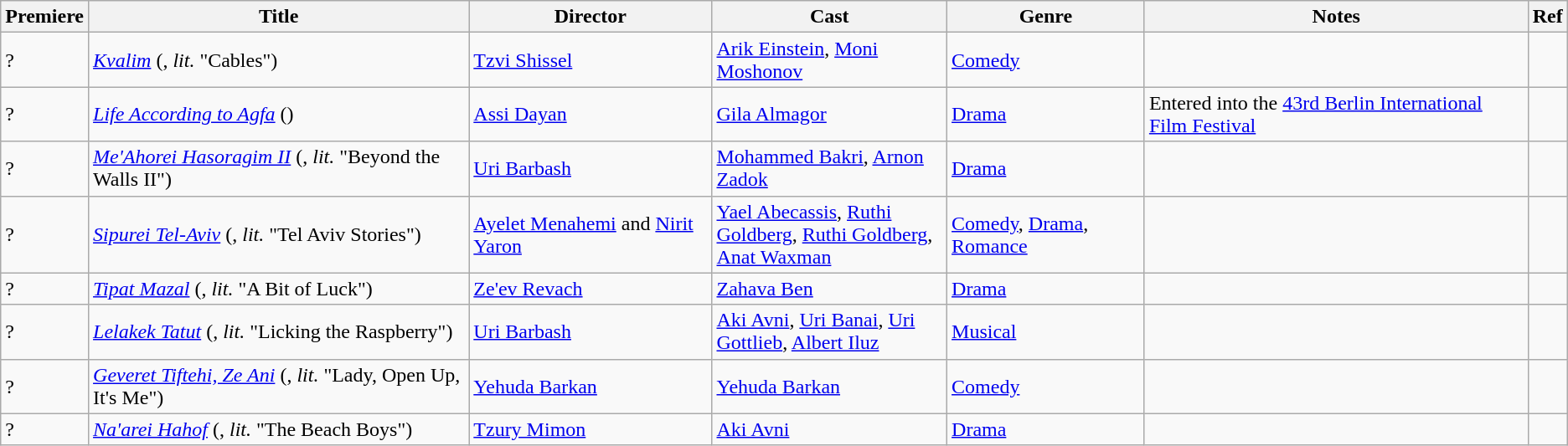<table class="wikitable">
<tr>
<th>Premiere</th>
<th>Title</th>
<th>Director</th>
<th width=15%>Cast</th>
<th>Genre</th>
<th>Notes</th>
<th>Ref</th>
</tr>
<tr>
<td>?</td>
<td><em><a href='#'>Kvalim</a></em> (, <em>lit.</em> "Cables")</td>
<td><a href='#'>Tzvi Shissel</a></td>
<td><a href='#'>Arik Einstein</a>, <a href='#'>Moni Moshonov</a></td>
<td><a href='#'>Comedy</a></td>
<td></td>
<td></td>
</tr>
<tr>
<td>?</td>
<td><em><a href='#'>Life According to Agfa</a></em> ()</td>
<td><a href='#'>Assi Dayan</a></td>
<td><a href='#'>Gila Almagor</a></td>
<td><a href='#'>Drama</a></td>
<td>Entered into the <a href='#'>43rd Berlin International Film Festival</a></td>
<td></td>
</tr>
<tr>
<td>?</td>
<td><em><a href='#'>Me'Ahorei Hasoragim II</a></em> (, <em>lit.</em> "Beyond the Walls II")</td>
<td><a href='#'>Uri Barbash</a></td>
<td><a href='#'>Mohammed Bakri</a>, <a href='#'>Arnon Zadok</a></td>
<td><a href='#'>Drama</a></td>
<td></td>
<td></td>
</tr>
<tr>
<td>?</td>
<td><em><a href='#'>Sipurei Tel-Aviv</a></em> (, <em>lit.</em> "Tel Aviv Stories")</td>
<td><a href='#'>Ayelet Menahemi</a> and <a href='#'>Nirit Yaron</a></td>
<td><a href='#'>Yael Abecassis</a>, <a href='#'>Ruthi Goldberg</a>, <a href='#'>Ruthi Goldberg</a>, <a href='#'>Anat Waxman</a></td>
<td><a href='#'>Comedy</a>, <a href='#'>Drama</a>, <a href='#'>Romance</a></td>
<td></td>
<td></td>
</tr>
<tr>
<td>?</td>
<td><em><a href='#'>Tipat Mazal</a></em> (, <em>lit.</em> "A Bit of Luck")</td>
<td><a href='#'>Ze'ev Revach</a></td>
<td><a href='#'>Zahava Ben</a></td>
<td><a href='#'>Drama</a></td>
<td></td>
<td></td>
</tr>
<tr>
<td>?</td>
<td><em><a href='#'>Lelakek Tatut</a></em> (, <em>lit.</em> "Licking the Raspberry")</td>
<td><a href='#'>Uri Barbash</a></td>
<td><a href='#'>Aki Avni</a>, <a href='#'>Uri Banai</a>, <a href='#'>Uri Gottlieb</a>, <a href='#'>Albert Iluz</a></td>
<td><a href='#'>Musical</a></td>
<td></td>
<td></td>
</tr>
<tr>
<td>?</td>
<td><em><a href='#'>Geveret Tiftehi, Ze Ani</a></em> (, <em>lit.</em> "Lady, Open Up, It's Me")</td>
<td><a href='#'>Yehuda Barkan</a></td>
<td><a href='#'>Yehuda Barkan</a></td>
<td><a href='#'>Comedy</a></td>
<td></td>
<td></td>
</tr>
<tr>
<td>?</td>
<td><em><a href='#'>Na'arei Hahof</a></em> (, <em>lit.</em> "The Beach Boys")</td>
<td><a href='#'>Tzury Mimon</a></td>
<td><a href='#'>Aki Avni</a></td>
<td><a href='#'>Drama</a></td>
<td></td>
<td></td>
</tr>
</table>
